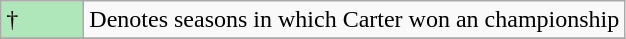<table class="wikitable">
<tr>
<td style="background:#afe6ba; width:3em;">†</td>
<td>Denotes seasons in which Carter won an championship</td>
</tr>
<tr>
</tr>
</table>
